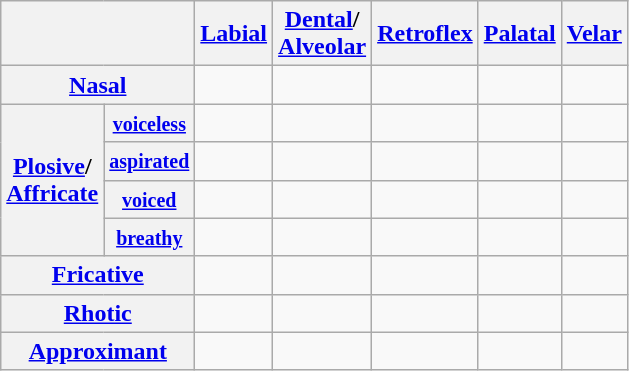<table class="wikitable" style="text-align: center;">
<tr>
<th colspan="2"></th>
<th><a href='#'>Labial</a></th>
<th><a href='#'>Dental</a>/<br><a href='#'>Alveolar</a></th>
<th><a href='#'>Retroflex</a></th>
<th><a href='#'>Palatal</a></th>
<th><a href='#'>Velar</a></th>
</tr>
<tr>
<th colspan="2"><a href='#'>Nasal</a></th>
<td></td>
<td></td>
<td></td>
<td></td>
<td></td>
</tr>
<tr>
<th rowspan="4"><a href='#'>Plosive</a>/<br><a href='#'>Affricate</a></th>
<th><small><a href='#'>voiceless</a></small></th>
<td></td>
<td></td>
<td></td>
<td></td>
<td></td>
</tr>
<tr>
<th><small><a href='#'>aspirated</a></small></th>
<td></td>
<td></td>
<td></td>
<td></td>
<td></td>
</tr>
<tr>
<th><small><a href='#'>voiced</a></small></th>
<td></td>
<td></td>
<td></td>
<td></td>
<td></td>
</tr>
<tr>
<th><small><a href='#'>breathy</a></small></th>
<td></td>
<td></td>
<td></td>
<td></td>
<td></td>
</tr>
<tr>
<th colspan="2"><a href='#'>Fricative</a></th>
<td></td>
<td></td>
<td></td>
<td></td>
<td></td>
</tr>
<tr>
<th colspan="2"><a href='#'>Rhotic</a></th>
<td></td>
<td></td>
<td></td>
<td></td>
<td></td>
</tr>
<tr>
<th colspan="2"><a href='#'>Approximant</a></th>
<td></td>
<td></td>
<td></td>
<td></td>
<td></td>
</tr>
</table>
